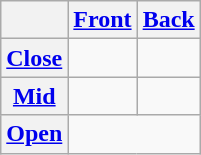<table class="wikitable" style="text-align:center">
<tr>
<th></th>
<th><a href='#'>Front</a></th>
<th><a href='#'>Back</a></th>
</tr>
<tr>
<th><a href='#'>Close</a></th>
<td> </td>
<td> </td>
</tr>
<tr>
<th><a href='#'>Mid</a></th>
<td></td>
<td></td>
</tr>
<tr>
<th><a href='#'>Open</a></th>
<td colspan="2"> </td>
</tr>
</table>
